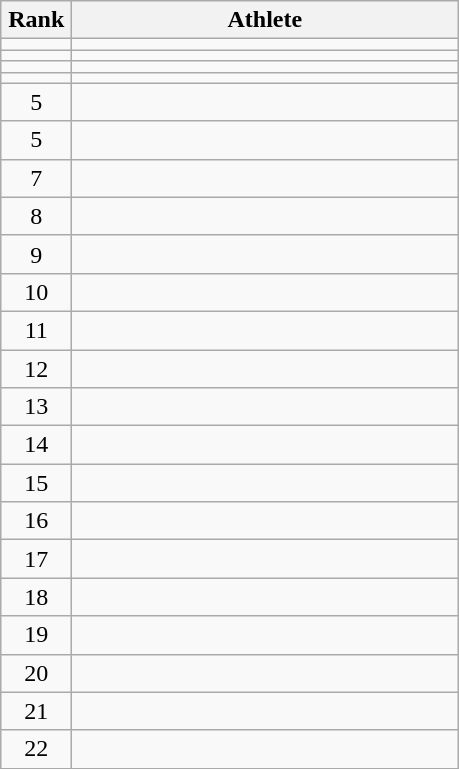<table class="wikitable" style="text-align: center;">
<tr>
<th width=40>Rank</th>
<th width=250>Athlete</th>
</tr>
<tr>
<td></td>
<td align="left"></td>
</tr>
<tr>
<td></td>
<td align="left"></td>
</tr>
<tr>
<td></td>
<td align="left"></td>
</tr>
<tr>
<td></td>
<td align="left"></td>
</tr>
<tr>
<td>5</td>
<td align="left"></td>
</tr>
<tr>
<td>5</td>
<td align="left"></td>
</tr>
<tr>
<td>7</td>
<td align="left"></td>
</tr>
<tr>
<td>8</td>
<td align="left"></td>
</tr>
<tr>
<td>9</td>
<td align="left"></td>
</tr>
<tr>
<td>10</td>
<td align="left"></td>
</tr>
<tr>
<td>11</td>
<td align="left"></td>
</tr>
<tr>
<td>12</td>
<td align="left"></td>
</tr>
<tr>
<td>13</td>
<td align="left"></td>
</tr>
<tr>
<td>14</td>
<td align="left"></td>
</tr>
<tr>
<td>15</td>
<td align="left"></td>
</tr>
<tr>
<td>16</td>
<td align="left"></td>
</tr>
<tr>
<td>17</td>
<td align="left"></td>
</tr>
<tr>
<td>18</td>
<td align="left"></td>
</tr>
<tr>
<td>19</td>
<td align="left"></td>
</tr>
<tr>
<td>20</td>
<td align="left"></td>
</tr>
<tr>
<td>21</td>
<td align="left"></td>
</tr>
<tr>
<td>22</td>
<td align="left"></td>
</tr>
</table>
